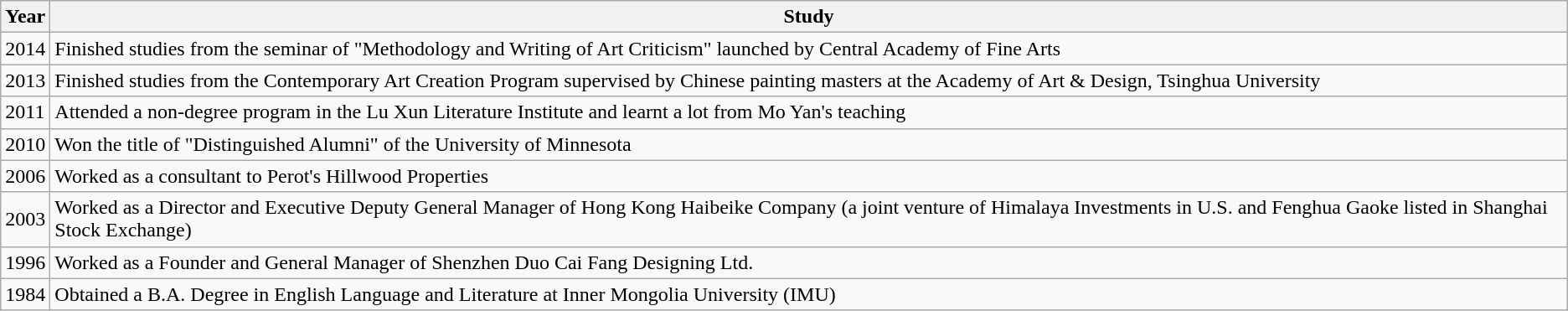<table class="wikitable sortable">
<tr>
<th>Year</th>
<th class="unsortable">Study</th>
</tr>
<tr>
<td>2014</td>
<td>Finished studies from the seminar of "Methodology and Writing of Art Criticism" launched by Central Academy of Fine Arts</td>
</tr>
<tr>
<td>2013</td>
<td>Finished studies from the Contemporary Art Creation Program supervised by Chinese painting masters at the Academy of Art & Design, Tsinghua University</td>
</tr>
<tr>
<td>2011</td>
<td>Attended a non-degree program in the Lu Xun Literature Institute and learnt a lot from Mo Yan's teaching</td>
</tr>
<tr>
<td>2010</td>
<td>Won the title of "Distinguished Alumni" of the University of Minnesota</td>
</tr>
<tr>
<td>2006</td>
<td>Worked as a consultant to Perot's Hillwood Properties</td>
</tr>
<tr>
<td>2003</td>
<td>Worked as a Director and Executive Deputy General Manager of Hong Kong Haibeike Company (a joint venture of Himalaya Investments in U.S. and Fenghua Gaoke listed in Shanghai Stock Exchange)</td>
</tr>
<tr>
<td>1996</td>
<td>Worked as a Founder and General Manager of Shenzhen Duo Cai Fang Designing Ltd.</td>
</tr>
<tr>
<td>1984</td>
<td>Obtained a B.A. Degree in English Language and Literature at Inner Mongolia University (IMU)</td>
</tr>
</table>
